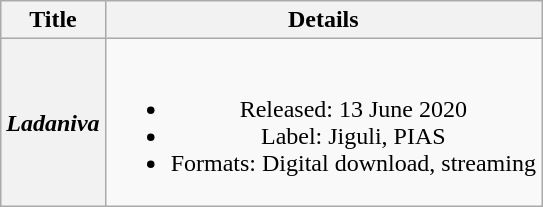<table class="wikitable plainrowheaders" style="text-align:center;" border="1">
<tr>
<th scope="col">Title</th>
<th scope="col">Details</th>
</tr>
<tr>
<th scope="row"><em>Ladaniva</em></th>
<td><br><ul><li>Released: 13 June 2020</li><li>Label: Jiguli, PIAS</li><li>Formats: Digital download, streaming</li></ul></td>
</tr>
</table>
